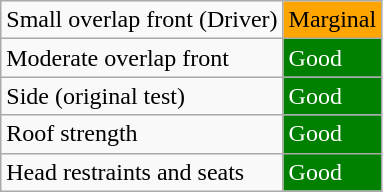<table class="wikitable">
<tr>
<td>Small overlap front (Driver)</td>
<td style="background: orange">Marginal</td>
</tr>
<tr>
<td>Moderate overlap front</td>
<td style="color:white;background: green">Good</td>
</tr>
<tr>
<td>Side (original test)</td>
<td style="color:white;background: green">Good</td>
</tr>
<tr>
<td>Roof strength</td>
<td style="color:white;background: green">Good</td>
</tr>
<tr>
<td>Head restraints and seats</td>
<td style="color:white;background: green">Good</td>
</tr>
</table>
